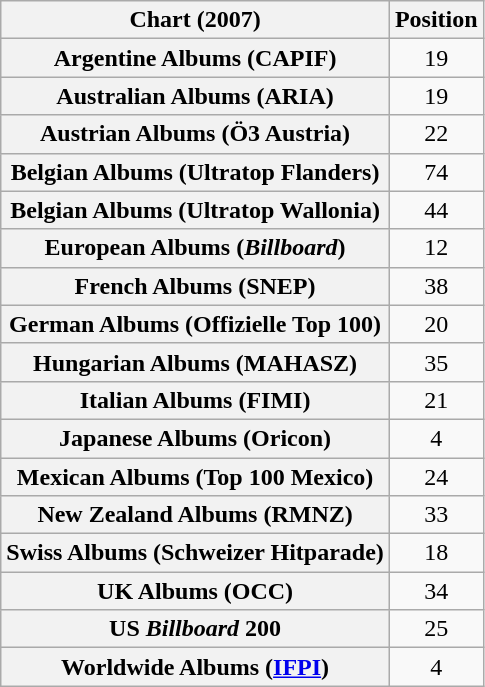<table class="wikitable sortable plainrowheaders" style="text-align:center">
<tr>
<th scope="col">Chart (2007)</th>
<th scope="col">Position</th>
</tr>
<tr>
<th scope="row">Argentine Albums (CAPIF)</th>
<td>19</td>
</tr>
<tr>
<th scope="row">Australian Albums (ARIA)</th>
<td>19</td>
</tr>
<tr>
<th scope="row">Austrian Albums (Ö3 Austria)</th>
<td>22</td>
</tr>
<tr>
<th scope="row">Belgian Albums (Ultratop Flanders)</th>
<td>74</td>
</tr>
<tr>
<th scope="row">Belgian Albums (Ultratop Wallonia)</th>
<td>44</td>
</tr>
<tr>
<th scope="row">European Albums (<em>Billboard</em>)</th>
<td>12</td>
</tr>
<tr>
<th scope="row">French Albums (SNEP)</th>
<td>38</td>
</tr>
<tr>
<th scope="row">German Albums (Offizielle Top 100)</th>
<td>20</td>
</tr>
<tr>
<th scope="row">Hungarian Albums (MAHASZ)</th>
<td>35</td>
</tr>
<tr>
<th scope="row">Italian Albums (FIMI)</th>
<td>21</td>
</tr>
<tr>
<th scope="row">Japanese Albums (Oricon)</th>
<td>4</td>
</tr>
<tr>
<th scope="row">Mexican Albums (Top 100 Mexico)</th>
<td>24</td>
</tr>
<tr>
<th scope="row">New Zealand Albums (RMNZ)</th>
<td>33</td>
</tr>
<tr>
<th scope="row">Swiss Albums (Schweizer Hitparade)</th>
<td>18</td>
</tr>
<tr>
<th scope="row">UK Albums (OCC)</th>
<td>34</td>
</tr>
<tr>
<th scope="row">US <em>Billboard</em> 200</th>
<td>25</td>
</tr>
<tr>
<th scope="row">Worldwide Albums (<a href='#'>IFPI</a>)</th>
<td>4</td>
</tr>
</table>
